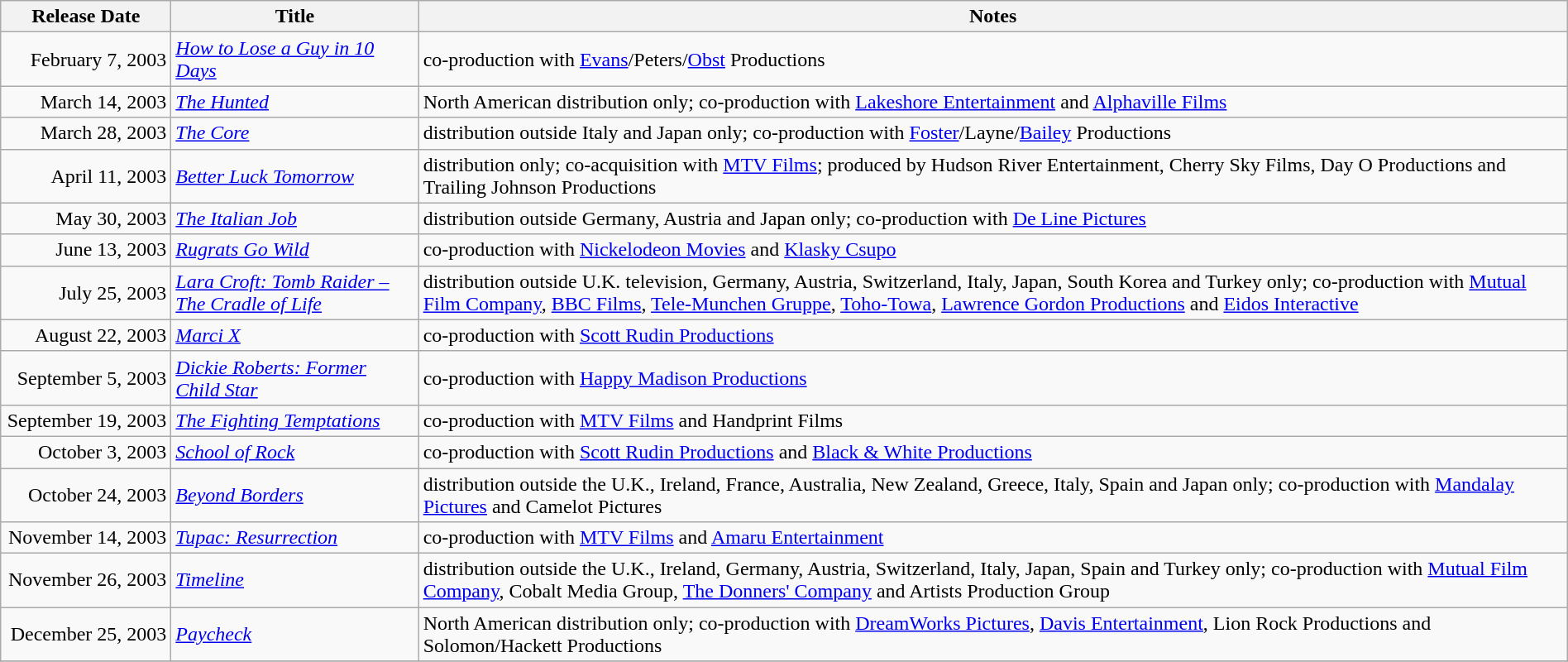<table class="wikitable sortable" style=width:100%;">
<tr>
<th scope="col" style=width:130px;">Release Date</th>
<th>Title</th>
<th>Notes</th>
</tr>
<tr>
<td style="text-align:right;">February 7, 2003</td>
<td><em><a href='#'>How to Lose a Guy in 10 Days</a></em></td>
<td>co-production with <a href='#'>Evans</a>/Peters/<a href='#'>Obst</a> Productions</td>
</tr>
<tr>
<td style="text-align:right;">March 14, 2003</td>
<td><em><a href='#'>The Hunted</a></em></td>
<td>North American distribution only; co-production with <a href='#'>Lakeshore Entertainment</a> and <a href='#'>Alphaville Films</a></td>
</tr>
<tr>
<td style="text-align:right;">March 28, 2003</td>
<td><em><a href='#'>The Core</a></em></td>
<td>distribution outside Italy and Japan only; co-production with <a href='#'>Foster</a>/Layne/<a href='#'>Bailey</a> Productions</td>
</tr>
<tr>
<td style="text-align:right;">April 11, 2003</td>
<td><em><a href='#'>Better Luck Tomorrow</a></em></td>
<td>distribution only; co-acquisition with <a href='#'>MTV Films</a>; produced by Hudson River Entertainment, Cherry Sky Films, Day O Productions and Trailing Johnson Productions</td>
</tr>
<tr>
<td style="text-align:right;">May 30, 2003</td>
<td><em><a href='#'>The Italian Job</a></em></td>
<td>distribution outside Germany, Austria and Japan only; co-production with <a href='#'>De Line Pictures</a></td>
</tr>
<tr>
<td style="text-align:right;">June 13, 2003</td>
<td><em><a href='#'>Rugrats Go Wild</a></em></td>
<td>co-production with <a href='#'>Nickelodeon Movies</a> and <a href='#'>Klasky Csupo</a></td>
</tr>
<tr>
<td style="text-align:right;">July 25, 2003</td>
<td><em><a href='#'>Lara Croft: Tomb Raider – The Cradle of Life</a></em></td>
<td>distribution outside U.K. television, Germany, Austria, Switzerland, Italy, Japan, South Korea and Turkey only; co-production with <a href='#'>Mutual Film Company</a>, <a href='#'>BBC Films</a>, <a href='#'>Tele-Munchen Gruppe</a>, <a href='#'>Toho-Towa</a>, <a href='#'>Lawrence Gordon Productions</a> and <a href='#'>Eidos Interactive</a></td>
</tr>
<tr>
<td style="text-align:right;">August 22, 2003</td>
<td><em><a href='#'>Marci X</a></em></td>
<td>co-production with <a href='#'>Scott Rudin Productions</a></td>
</tr>
<tr>
<td style="text-align:right;">September 5, 2003</td>
<td><em><a href='#'>Dickie Roberts: Former Child Star</a></em></td>
<td>co-production with <a href='#'>Happy Madison Productions</a></td>
</tr>
<tr>
<td style="text-align:right;">September 19, 2003</td>
<td><em><a href='#'>The Fighting Temptations</a></em></td>
<td>co-production with <a href='#'>MTV Films</a> and Handprint Films</td>
</tr>
<tr>
<td style="text-align:right;">October 3, 2003</td>
<td><em><a href='#'>School of Rock</a></em></td>
<td>co-production with <a href='#'>Scott Rudin Productions</a> and <a href='#'>Black & White Productions</a></td>
</tr>
<tr>
<td style="text-align:right;">October 24, 2003</td>
<td><em><a href='#'>Beyond Borders</a></em></td>
<td>distribution outside the U.K., Ireland, France, Australia, New Zealand, Greece, Italy, Spain and Japan only; co-production with <a href='#'>Mandalay Pictures</a> and Camelot Pictures</td>
</tr>
<tr>
<td style="text-align:right;">November 14, 2003</td>
<td><em><a href='#'>Tupac: Resurrection</a></em></td>
<td>co-production with <a href='#'>MTV Films</a> and <a href='#'>Amaru Entertainment</a></td>
</tr>
<tr>
<td style="text-align:right;">November 26, 2003</td>
<td><em><a href='#'>Timeline</a></em></td>
<td>distribution outside the U.K., Ireland, Germany, Austria, Switzerland, Italy, Japan, Spain and Turkey only; co-production with <a href='#'>Mutual Film Company</a>, Cobalt Media Group, <a href='#'>The Donners' Company</a> and Artists Production Group</td>
</tr>
<tr>
<td style="text-align:right;">December 25, 2003</td>
<td><em><a href='#'>Paycheck</a></em></td>
<td>North American distribution only; co-production with <a href='#'>DreamWorks Pictures</a>, <a href='#'>Davis Entertainment</a>, Lion Rock Productions and Solomon/Hackett Productions</td>
</tr>
<tr>
</tr>
</table>
